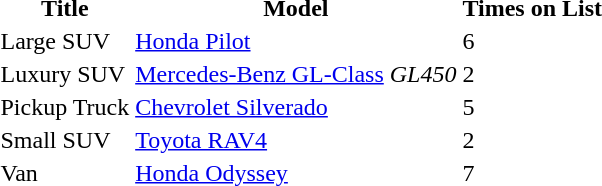<table>
<tr>
<th>Title</th>
<th>Model</th>
<th>Times on List</th>
</tr>
<tr>
<td>Large SUV</td>
<td><a href='#'>Honda Pilot</a></td>
<td>6</td>
</tr>
<tr>
<td>Luxury SUV</td>
<td><a href='#'>Mercedes-Benz GL-Class</a> <em>GL450</em></td>
<td>2</td>
</tr>
<tr>
<td>Pickup Truck</td>
<td><a href='#'>Chevrolet Silverado</a></td>
<td>5</td>
</tr>
<tr>
<td>Small SUV</td>
<td><a href='#'>Toyota RAV4</a></td>
<td>2</td>
</tr>
<tr>
<td>Van</td>
<td><a href='#'>Honda Odyssey</a></td>
<td>7</td>
</tr>
</table>
